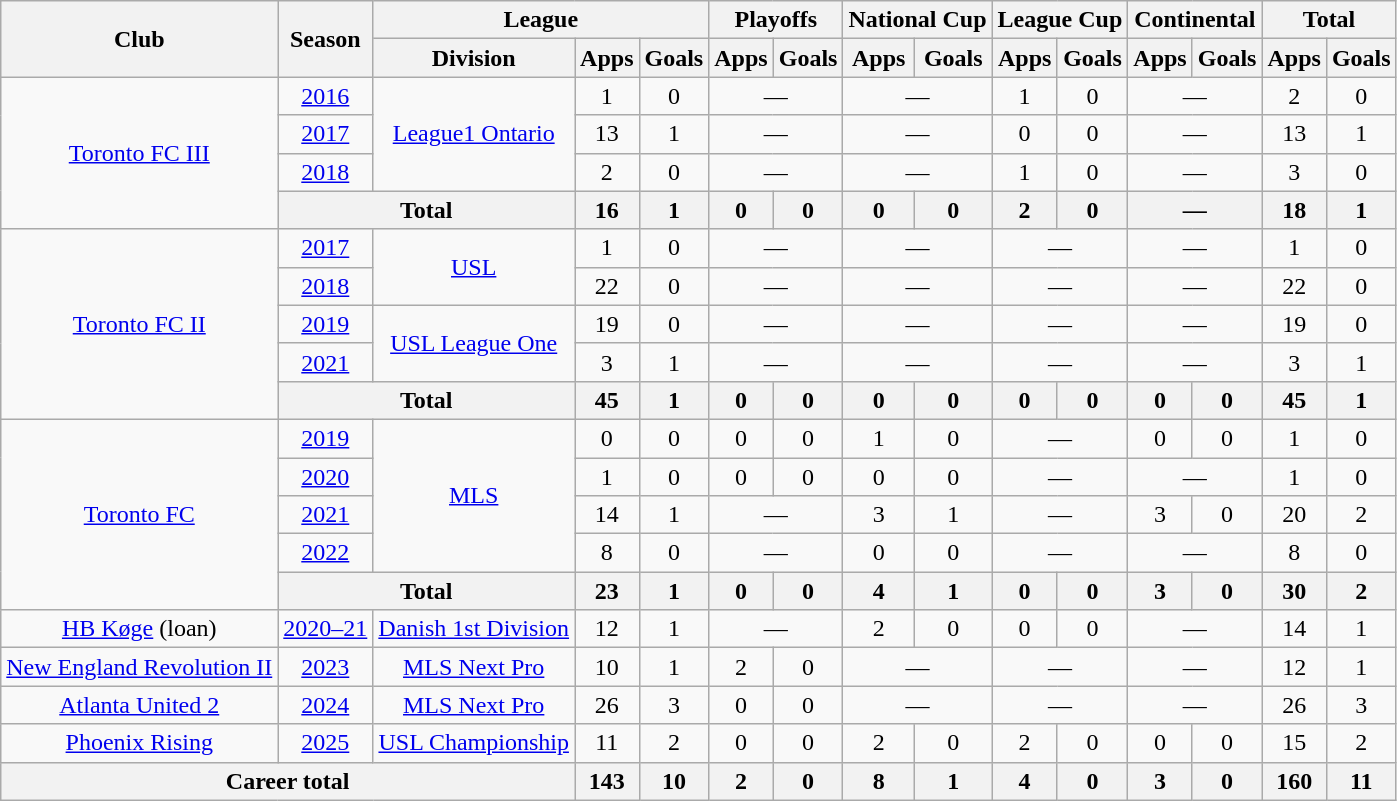<table class="wikitable" style="text-align: center;">
<tr>
<th rowspan="2">Club</th>
<th rowspan="2">Season</th>
<th colspan="3">League</th>
<th colspan="2">Playoffs</th>
<th colspan="2">National Cup</th>
<th colspan="2">League Cup</th>
<th colspan="2">Continental</th>
<th colspan="2">Total</th>
</tr>
<tr>
<th>Division</th>
<th>Apps</th>
<th>Goals</th>
<th>Apps</th>
<th>Goals</th>
<th>Apps</th>
<th>Goals</th>
<th>Apps</th>
<th>Goals</th>
<th>Apps</th>
<th>Goals</th>
<th>Apps</th>
<th>Goals</th>
</tr>
<tr>
<td rowspan="4"><a href='#'>Toronto FC III</a></td>
<td><a href='#'>2016</a></td>
<td rowspan="3"><a href='#'>League1 Ontario</a></td>
<td>1</td>
<td>0</td>
<td colspan="2">—</td>
<td colspan="2">—</td>
<td>1</td>
<td>0</td>
<td colspan="2">—</td>
<td>2</td>
<td>0</td>
</tr>
<tr>
<td><a href='#'>2017</a></td>
<td>13</td>
<td>1</td>
<td colspan="2">—</td>
<td colspan="2">—</td>
<td>0</td>
<td>0</td>
<td colspan="2">—</td>
<td>13</td>
<td>1</td>
</tr>
<tr>
<td><a href='#'>2018</a></td>
<td>2</td>
<td>0</td>
<td colspan="2">—</td>
<td colspan="2">—</td>
<td>1</td>
<td>0</td>
<td colspan="2">—</td>
<td>3</td>
<td>0</td>
</tr>
<tr>
<th colspan="2">Total</th>
<th>16</th>
<th>1</th>
<th>0</th>
<th>0</th>
<th>0</th>
<th>0</th>
<th>2</th>
<th>0</th>
<th colspan="2">—</th>
<th>18</th>
<th>1</th>
</tr>
<tr>
<td rowspan="5"><a href='#'>Toronto FC II</a></td>
<td><a href='#'>2017</a></td>
<td rowspan="2"><a href='#'>USL</a></td>
<td>1</td>
<td>0</td>
<td colspan="2">—</td>
<td colspan="2">—</td>
<td colspan="2">—</td>
<td colspan="2">—</td>
<td>1</td>
<td>0</td>
</tr>
<tr>
<td><a href='#'>2018</a></td>
<td>22</td>
<td>0</td>
<td colspan="2">—</td>
<td colspan="2">—</td>
<td colspan="2">—</td>
<td colspan="2">—</td>
<td>22</td>
<td>0</td>
</tr>
<tr>
<td><a href='#'>2019</a></td>
<td rowspan="2"><a href='#'>USL League One</a></td>
<td>19</td>
<td>0</td>
<td colspan="2">—</td>
<td colspan="2">—</td>
<td colspan="2">—</td>
<td colspan="2">—</td>
<td>19</td>
<td>0</td>
</tr>
<tr>
<td><a href='#'>2021</a></td>
<td>3</td>
<td>1</td>
<td colspan="2">—</td>
<td colspan="2">—</td>
<td colspan="2">—</td>
<td colspan="2">—</td>
<td>3</td>
<td>1</td>
</tr>
<tr>
<th colspan="2">Total</th>
<th>45</th>
<th>1</th>
<th>0</th>
<th>0</th>
<th>0</th>
<th>0</th>
<th>0</th>
<th>0</th>
<th>0</th>
<th>0</th>
<th>45</th>
<th>1</th>
</tr>
<tr>
<td rowspan="5"><a href='#'>Toronto FC</a></td>
<td><a href='#'>2019</a></td>
<td rowspan="4"><a href='#'>MLS</a></td>
<td>0</td>
<td>0</td>
<td>0</td>
<td>0</td>
<td>1</td>
<td>0</td>
<td colspan="2">—</td>
<td>0</td>
<td>0</td>
<td>1</td>
<td>0</td>
</tr>
<tr>
<td><a href='#'>2020</a></td>
<td>1</td>
<td>0</td>
<td>0</td>
<td>0</td>
<td>0</td>
<td>0</td>
<td colspan="2">—</td>
<td colspan="2">—</td>
<td>1</td>
<td>0</td>
</tr>
<tr>
<td><a href='#'>2021</a></td>
<td>14</td>
<td>1</td>
<td colspan="2">—</td>
<td>3</td>
<td>1</td>
<td colspan="2">—</td>
<td>3</td>
<td>0</td>
<td>20</td>
<td>2</td>
</tr>
<tr>
<td><a href='#'>2022</a></td>
<td>8</td>
<td>0</td>
<td colspan="2">—</td>
<td>0</td>
<td>0</td>
<td colspan="2">—</td>
<td colspan="2">—</td>
<td>8</td>
<td>0</td>
</tr>
<tr>
<th colspan="2">Total</th>
<th>23</th>
<th>1</th>
<th>0</th>
<th>0</th>
<th>4</th>
<th>1</th>
<th>0</th>
<th>0</th>
<th>3</th>
<th>0</th>
<th>30</th>
<th>2</th>
</tr>
<tr>
<td><a href='#'>HB Køge</a> (loan)</td>
<td><a href='#'>2020–21</a></td>
<td><a href='#'>Danish 1st Division</a></td>
<td>12</td>
<td>1</td>
<td colspan="2">—</td>
<td>2</td>
<td>0</td>
<td>0</td>
<td>0</td>
<td colspan="2">—</td>
<td>14</td>
<td>1</td>
</tr>
<tr>
<td><a href='#'>New England Revolution II</a></td>
<td><a href='#'>2023</a></td>
<td><a href='#'>MLS Next Pro</a></td>
<td>10</td>
<td>1</td>
<td>2</td>
<td>0</td>
<td colspan="2">—</td>
<td colspan="2">—</td>
<td colspan="2">—</td>
<td>12</td>
<td>1</td>
</tr>
<tr>
<td><a href='#'>Atlanta United 2</a></td>
<td><a href='#'>2024</a></td>
<td><a href='#'>MLS Next Pro</a></td>
<td>26</td>
<td>3</td>
<td>0</td>
<td>0</td>
<td colspan="2">—</td>
<td colspan="2">—</td>
<td colspan="2">—</td>
<td>26</td>
<td>3</td>
</tr>
<tr>
<td><a href='#'>Phoenix Rising</a></td>
<td><a href='#'>2025</a></td>
<td><a href='#'>USL Championship</a></td>
<td>11</td>
<td>2</td>
<td>0</td>
<td>0</td>
<td>2</td>
<td>0</td>
<td>2</td>
<td>0</td>
<td>0</td>
<td>0</td>
<td>15</td>
<td>2</td>
</tr>
<tr>
<th colspan="3">Career total</th>
<th>143</th>
<th>10</th>
<th>2</th>
<th>0</th>
<th>8</th>
<th>1</th>
<th>4</th>
<th>0</th>
<th>3</th>
<th>0</th>
<th>160</th>
<th>11</th>
</tr>
</table>
